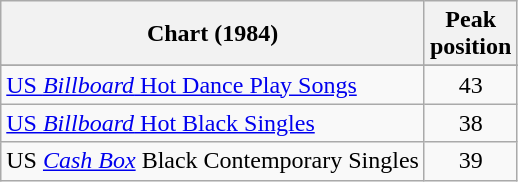<table class="wikitable sortable plainrowheaders">
<tr>
<th align="left">Chart (1984)</th>
<th align="center">Peak<br>position</th>
</tr>
<tr>
</tr>
<tr>
<td><a href='#'>US <em>Billboard</em> Hot Dance Play Songs</a></td>
<td align="center">43</td>
</tr>
<tr>
<td><a href='#'>US <em>Billboard</em> Hot Black Singles</a></td>
<td align="center">38</td>
</tr>
<tr>
<td>US <em><a href='#'>Cash Box</a></em> Black Contemporary Singles </td>
<td align="center">39</td>
</tr>
</table>
